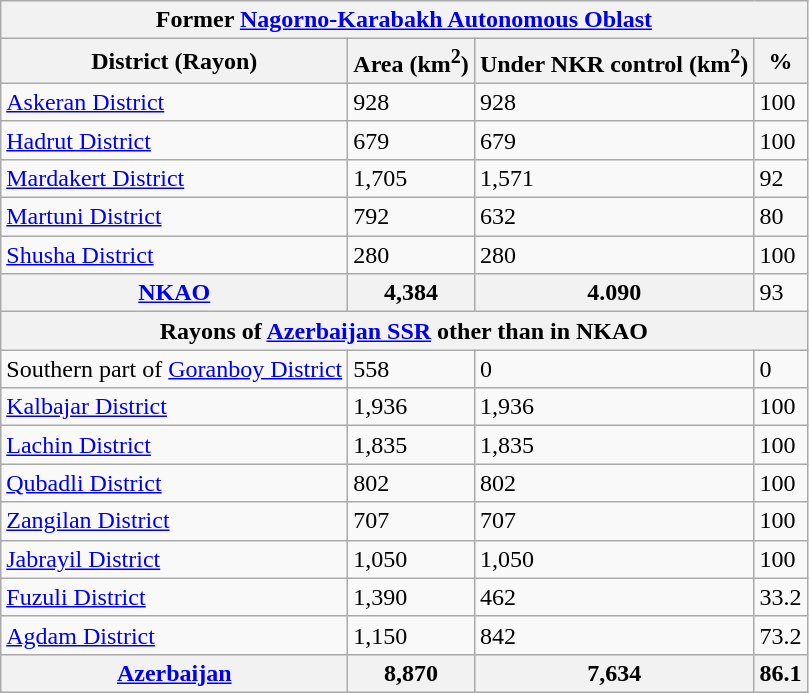<table class="wikitable">
<tr>
<th colspan="4" style=="background:#efefef;">Former <a href='#'>Nagorno-Karabakh Autonomous Oblast</a></th>
</tr>
<tr>
<th>District (Rayon)</th>
<th>Area (km<sup>2</sup>)</th>
<th>Under NKR control (km<sup>2</sup>)</th>
<th>%</th>
</tr>
<tr>
<td><a href='#'>Askeran District</a></td>
<td>928</td>
<td>928</td>
<td>100</td>
</tr>
<tr>
<td><a href='#'>Hadrut District</a></td>
<td>679</td>
<td>679</td>
<td>100</td>
</tr>
<tr>
<td><a href='#'>Mardakert District</a></td>
<td>1,705</td>
<td>1,571</td>
<td>92</td>
</tr>
<tr>
<td><a href='#'>Martuni District</a></td>
<td>792</td>
<td>632</td>
<td>80</td>
</tr>
<tr>
<td><a href='#'>Shusha District</a></td>
<td>280</td>
<td>280</td>
<td>100</td>
</tr>
<tr>
<th><a href='#'>NKAO</a></th>
<th>4,384</th>
<th>4.090</th>
<td>93</td>
</tr>
<tr>
<th colspan="4" style=="background:#efefef;">Rayons of <a href='#'>Azerbaijan SSR</a> other than in NKAO</th>
</tr>
<tr>
<td>Southern part of <a href='#'>Goranboy District</a></td>
<td>558</td>
<td>0</td>
<td>0</td>
</tr>
<tr>
<td><a href='#'>Kalbajar District</a></td>
<td>1,936</td>
<td>1,936</td>
<td>100</td>
</tr>
<tr>
<td><a href='#'>Lachin District</a></td>
<td>1,835</td>
<td>1,835</td>
<td>100</td>
</tr>
<tr>
<td><a href='#'>Qubadli District</a></td>
<td>802</td>
<td>802</td>
<td>100</td>
</tr>
<tr>
<td><a href='#'>Zangilan District</a></td>
<td>707</td>
<td>707</td>
<td>100</td>
</tr>
<tr>
<td><a href='#'>Jabrayil District</a></td>
<td>1,050</td>
<td>1,050</td>
<td>100</td>
</tr>
<tr>
<td><a href='#'>Fuzuli District</a></td>
<td>1,390</td>
<td>462</td>
<td>33.2</td>
</tr>
<tr>
<td><a href='#'>Agdam District</a></td>
<td>1,150</td>
<td>842</td>
<td>73.2</td>
</tr>
<tr>
<th><a href='#'>Azerbaijan</a></th>
<th>8,870</th>
<th>7,634</th>
<th>86.1</th>
</tr>
</table>
